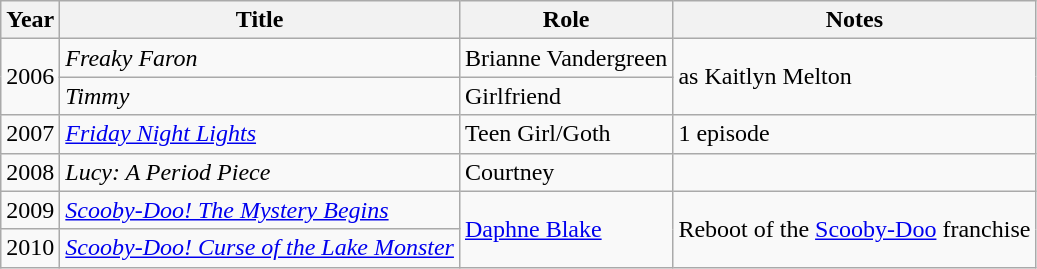<table class="wikitable">
<tr>
<th>Year</th>
<th>Title</th>
<th>Role</th>
<th>Notes</th>
</tr>
<tr>
<td rowspan="2">2006</td>
<td><em>Freaky Faron</em></td>
<td>Brianne Vandergreen</td>
<td rowspan="2">as Kaitlyn Melton</td>
</tr>
<tr>
<td><em>Timmy</em></td>
<td>Girlfriend</td>
</tr>
<tr>
<td>2007</td>
<td><em><a href='#'>Friday Night Lights</a></em></td>
<td>Teen Girl/Goth</td>
<td>1 episode</td>
</tr>
<tr>
<td>2008</td>
<td><em>Lucy: A Period Piece</em></td>
<td>Courtney</td>
<td></td>
</tr>
<tr>
<td>2009</td>
<td><em><a href='#'>Scooby-Doo! The Mystery Begins</a></em></td>
<td rowspan="2"><a href='#'>Daphne Blake</a></td>
<td rowspan="2">Reboot of the <a href='#'>Scooby-Doo</a> franchise</td>
</tr>
<tr>
<td>2010</td>
<td><em><a href='#'>Scooby-Doo! Curse of the Lake Monster</a></em></td>
</tr>
</table>
